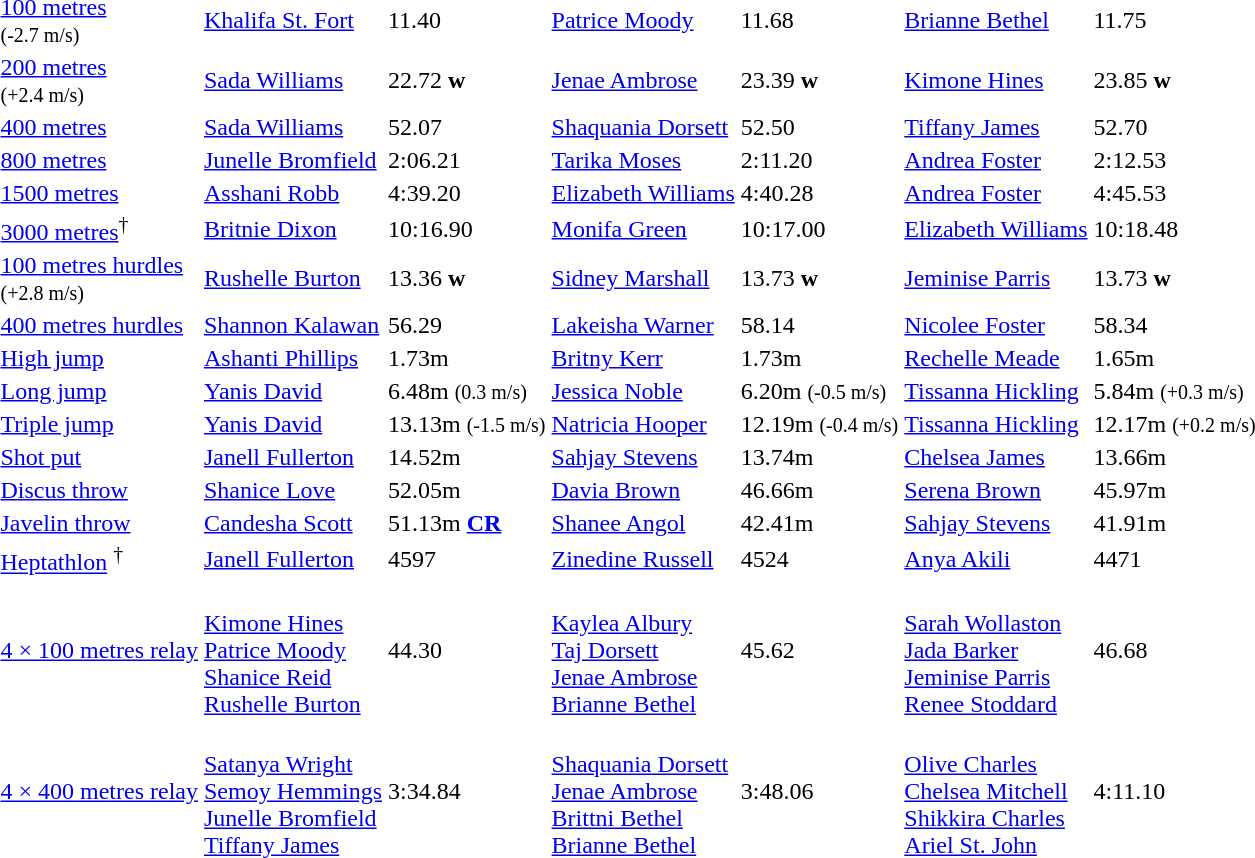<table>
<tr>
<td><a href='#'>100 metres</a> <br> <small>(-2.7 m/s)</small></td>
<td align=left><a href='#'>Khalifa St. Fort</a> <br> </td>
<td>11.40</td>
<td align=left><a href='#'>Patrice Moody</a> <br> </td>
<td>11.68</td>
<td align=left><a href='#'>Brianne Bethel</a> <br> </td>
<td>11.75</td>
</tr>
<tr>
<td><a href='#'>200 metres</a> <br> <small>(+2.4 m/s)</small></td>
<td align=left><a href='#'>Sada Williams</a> <br> </td>
<td>22.72 <strong>w</strong></td>
<td align=left><a href='#'>Jenae Ambrose</a> <br> </td>
<td>23.39 <strong>w</strong></td>
<td align=left><a href='#'>Kimone Hines</a> <br> </td>
<td>23.85 <strong>w</strong></td>
</tr>
<tr>
<td><a href='#'>400 metres</a></td>
<td align=left><a href='#'>Sada Williams</a> <br> </td>
<td>52.07</td>
<td align=left><a href='#'>Shaquania Dorsett</a> <br> </td>
<td>52.50</td>
<td align=left><a href='#'>Tiffany James</a> <br> </td>
<td>52.70</td>
</tr>
<tr>
<td><a href='#'>800 metres</a></td>
<td align=left><a href='#'>Junelle Bromfield</a> <br> </td>
<td>2:06.21</td>
<td align=left><a href='#'>Tarika Moses</a> <br> </td>
<td>2:11.20</td>
<td align=left><a href='#'>Andrea Foster</a> <br> </td>
<td>2:12.53</td>
</tr>
<tr>
<td><a href='#'>1500 metres</a></td>
<td align=left><a href='#'>Asshani Robb</a> <br> </td>
<td>4:39.20</td>
<td align=left><a href='#'>Elizabeth Williams</a> <br> </td>
<td>4:40.28</td>
<td align=left><a href='#'>Andrea Foster</a> <br> </td>
<td>4:45.53</td>
</tr>
<tr>
<td><a href='#'>3000 metres</a><sup>†</sup></td>
<td align=left><a href='#'>Britnie Dixon</a> <br> </td>
<td>10:16.90</td>
<td align=left><a href='#'>Monifa Green</a> <br> </td>
<td>10:17.00</td>
<td align=left><a href='#'>Elizabeth Williams</a> <br> </td>
<td>10:18.48</td>
</tr>
<tr>
<td><a href='#'>100 metres hurdles</a> <br> <small>(+2.8 m/s)</small></td>
<td align=left><a href='#'>Rushelle Burton</a> <br> </td>
<td>13.36 <strong>w</strong></td>
<td align=left><a href='#'>Sidney Marshall</a> <br> </td>
<td>13.73 <strong>w</strong></td>
<td align=left><a href='#'>Jeminise Parris</a> <br> </td>
<td>13.73 <strong>w</strong></td>
</tr>
<tr>
<td><a href='#'>400 metres hurdles</a></td>
<td align=left><a href='#'>Shannon Kalawan</a> <br> </td>
<td>56.29</td>
<td align=left><a href='#'>Lakeisha Warner</a> <br> </td>
<td>58.14</td>
<td align=left><a href='#'>Nicolee Foster</a> <br> </td>
<td>58.34</td>
</tr>
<tr>
<td><a href='#'>High jump</a></td>
<td align=left><a href='#'>Ashanti Phillips</a> <br> </td>
<td>1.73m</td>
<td align=left><a href='#'>Britny Kerr</a> <br> </td>
<td>1.73m</td>
<td align=left><a href='#'>Rechelle Meade</a> <br> </td>
<td>1.65m</td>
</tr>
<tr>
<td><a href='#'>Long jump</a></td>
<td align=left><a href='#'>Yanis David</a> <br> </td>
<td>6.48m <small>(0.3 m/s)</small></td>
<td align=left><a href='#'>Jessica Noble</a> <br> </td>
<td>6.20m <small>(-0.5 m/s)</small></td>
<td align=left><a href='#'>Tissanna Hickling</a> <br> </td>
<td>5.84m <small>(+0.3 m/s)</small></td>
</tr>
<tr>
<td><a href='#'>Triple jump</a></td>
<td align=left><a href='#'>Yanis David</a> <br> </td>
<td>13.13m <small>(-1.5 m/s)</small></td>
<td align=left><a href='#'>Natricia Hooper</a> <br> </td>
<td>12.19m  <small>(-0.4 m/s)</small></td>
<td align=left><a href='#'>Tissanna Hickling</a> <br> </td>
<td>12.17m <small>(+0.2 m/s)</small></td>
</tr>
<tr>
<td><a href='#'>Shot put</a></td>
<td align=left><a href='#'>Janell Fullerton</a> <br> </td>
<td>14.52m</td>
<td align=left><a href='#'>Sahjay Stevens</a> <br> </td>
<td>13.74m</td>
<td align=left><a href='#'>Chelsea James</a> <br> </td>
<td>13.66m</td>
</tr>
<tr>
<td><a href='#'>Discus throw</a></td>
<td align=left><a href='#'>Shanice Love</a> <br> </td>
<td>52.05m</td>
<td align=left><a href='#'>Davia Brown</a> <br> </td>
<td>46.66m</td>
<td align=left><a href='#'>Serena Brown</a> <br> </td>
<td>45.97m</td>
</tr>
<tr>
<td><a href='#'>Javelin throw</a></td>
<td align=left><a href='#'>Candesha Scott</a> <br> </td>
<td>51.13m <strong><a href='#'>CR</a></strong></td>
<td align=left><a href='#'>Shanee Angol</a> <br> </td>
<td>42.41m</td>
<td align=left><a href='#'>Sahjay Stevens</a> <br> </td>
<td>41.91m</td>
</tr>
<tr>
<td><a href='#'>Heptathlon</a> <sup>†</sup></td>
<td align=left><a href='#'>Janell Fullerton</a> <br> </td>
<td>4597</td>
<td align=left><a href='#'>Zinedine Russell</a> <br> </td>
<td>4524</td>
<td align=left><a href='#'>Anya Akili</a> <br> </td>
<td>4471</td>
</tr>
<tr>
<td><a href='#'>4 × 100 metres relay</a></td>
<td align=left> <br><a href='#'>Kimone Hines</a><br><a href='#'>Patrice Moody</a><br><a href='#'>Shanice Reid</a><br><a href='#'>Rushelle Burton</a></td>
<td>44.30</td>
<td align=left> <br><a href='#'>Kaylea Albury</a><br><a href='#'>Taj Dorsett</a><br><a href='#'>Jenae Ambrose</a><br><a href='#'>Brianne Bethel</a></td>
<td>45.62</td>
<td align=left> <br><a href='#'>Sarah Wollaston</a><br><a href='#'>Jada Barker</a><br><a href='#'>Jeminise Parris</a><br><a href='#'>Renee Stoddard</a></td>
<td>46.68</td>
</tr>
<tr>
<td><a href='#'>4 × 400 metres relay</a></td>
<td align=left> <br><a href='#'>Satanya Wright</a><br><a href='#'>Semoy Hemmings</a><br><a href='#'>Junelle Bromfield</a><br><a href='#'>Tiffany James</a></td>
<td>3:34.84</td>
<td align=left> <br><a href='#'>Shaquania Dorsett</a><br><a href='#'>Jenae Ambrose</a><br><a href='#'>Brittni Bethel</a><br><a href='#'>Brianne Bethel</a></td>
<td>3:48.06</td>
<td align=left> <br> <a href='#'>Olive Charles</a><br><a href='#'>Chelsea Mitchell</a><br><a href='#'>Shikkira Charles</a><br><a href='#'>Ariel St. John</a></td>
<td>4:11.10</td>
</tr>
</table>
